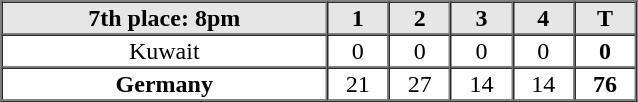<table border=1 cellspacing=0 width=425 style="margin-left:3em;">
<tr style="text-align:center; background-color:#e6e6e6;">
<th>7th place: 8pm</th>
<th>1</th>
<th>2</th>
<th>3</th>
<th>4</th>
<th>T</th>
</tr>
<tr style="text-align:center">
<td> Kuwait</td>
<td>0</td>
<td>0</td>
<td>0</td>
<td>0</td>
<th>0</th>
</tr>
<tr style="text-align:center">
<th> Germany</th>
<td>21</td>
<td>27</td>
<td>14</td>
<td>14</td>
<th>76</th>
</tr>
</table>
